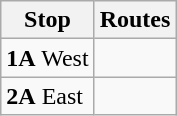<table class="wikitable">
<tr>
<th>Stop</th>
<th>Routes</th>
</tr>
<tr>
<td><strong>1A</strong> West</td>
<td>       </td>
</tr>
<tr>
<td><strong>2A</strong> East</td>
<td>       </td>
</tr>
</table>
